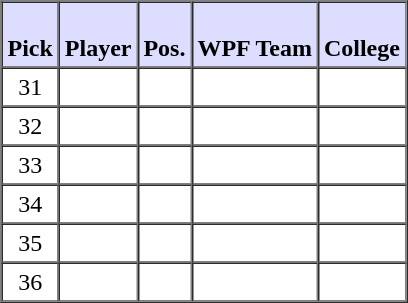<table style="text-align: center" border="1" cellpadding="3" cellspacing="0">
<tr>
<th style="background:#ddf;"><br>Pick</th>
<th style="background:#ddf;"><br>Player</th>
<th style="background:#ddf;"><br>Pos.</th>
<th style="background:#ddf;"><br>WPF Team</th>
<th style="background:#ddf;"><br>College</th>
</tr>
<tr>
<td>31</td>
<td></td>
<td></td>
<td></td>
<td></td>
</tr>
<tr>
<td>32</td>
<td></td>
<td></td>
<td></td>
<td></td>
</tr>
<tr>
<td>33</td>
<td></td>
<td></td>
<td></td>
<td></td>
</tr>
<tr>
<td>34</td>
<td></td>
<td></td>
<td></td>
<td></td>
</tr>
<tr>
<td>35</td>
<td></td>
<td></td>
<td></td>
<td></td>
</tr>
<tr>
<td>36</td>
<td></td>
<td></td>
<td></td>
<td></td>
</tr>
</table>
